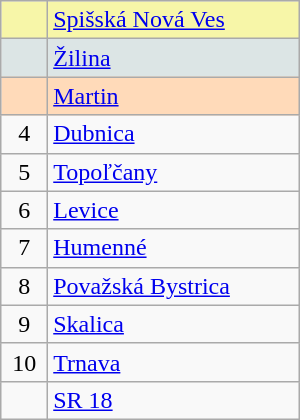<table class="wikitable" style="width:200px;">
<tr style="background:#F7F6A8;">
<td align=center></td>
<td><a href='#'>Spišská Nová Ves</a></td>
</tr>
<tr style="background:#DCE5E5;">
<td align=center></td>
<td><a href='#'>Žilina</a></td>
</tr>
<tr style="background:#FFDAB9;">
<td align=center></td>
<td><a href='#'>Martin</a></td>
</tr>
<tr>
<td align=center>4</td>
<td><a href='#'>Dubnica</a></td>
</tr>
<tr>
<td align=center>5</td>
<td><a href='#'>Topoľčany</a></td>
</tr>
<tr>
<td align=center>6</td>
<td><a href='#'>Levice</a></td>
</tr>
<tr>
<td align=center>7</td>
<td><a href='#'>Humenné</a></td>
</tr>
<tr>
<td align=center>8</td>
<td><a href='#'>Považská Bystrica</a></td>
</tr>
<tr>
<td align=center>9</td>
<td><a href='#'>Skalica</a></td>
</tr>
<tr>
<td align=center>10</td>
<td><a href='#'>Trnava</a></td>
</tr>
<tr>
<td align=center> </td>
<td><a href='#'>SR 18</a></td>
</tr>
</table>
